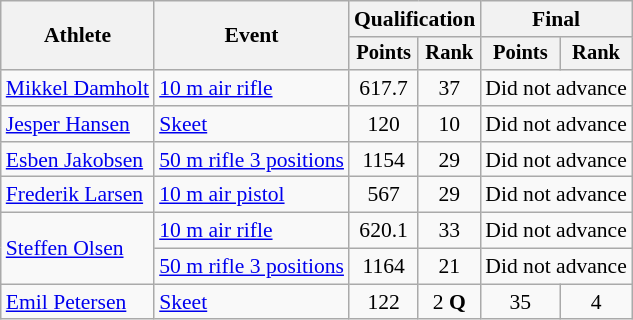<table class="wikitable" style="font-size:90%; text-align:center;">
<tr>
<th rowspan="2">Athlete</th>
<th rowspan="2">Event</th>
<th colspan="2">Qualification</th>
<th colspan="2">Final</th>
</tr>
<tr style="font-size:95%;">
<th>Points</th>
<th>Rank</th>
<th>Points</th>
<th>Rank</th>
</tr>
<tr>
<td style="text-align:left;"><a href='#'>Mikkel Damholt</a></td>
<td style="text-align:left;"><a href='#'>10 m air rifle</a></td>
<td>617.7</td>
<td>37</td>
<td colspan=2>Did not advance</td>
</tr>
<tr>
<td style="text-align:left;"><a href='#'>Jesper Hansen</a></td>
<td style="text-align:left;"><a href='#'>Skeet</a></td>
<td>120</td>
<td>10</td>
<td colspan=2>Did not advance</td>
</tr>
<tr>
<td style="text-align:left;"><a href='#'>Esben Jakobsen</a></td>
<td style="text-align:left;"><a href='#'>50 m rifle 3 positions</a></td>
<td>1154</td>
<td>29</td>
<td colspan=2>Did not advance</td>
</tr>
<tr>
<td style="text-align:left;"><a href='#'>Frederik Larsen</a></td>
<td style="text-align:left;"><a href='#'>10 m air pistol</a></td>
<td>567</td>
<td>29</td>
<td colspan=2>Did not advance</td>
</tr>
<tr>
<td rowspan="2" style="text-align:left;"><a href='#'>Steffen Olsen</a></td>
<td style="text-align:left;"><a href='#'>10 m air rifle</a></td>
<td>620.1</td>
<td>33</td>
<td colspan=2>Did not advance</td>
</tr>
<tr>
<td style="text-align:left;"><a href='#'>50 m rifle 3 positions</a></td>
<td>1164</td>
<td>21</td>
<td colspan=2>Did not advance</td>
</tr>
<tr>
<td style="text-align:left;"><a href='#'>Emil Petersen</a></td>
<td style="text-align:left;"><a href='#'>Skeet</a></td>
<td>122</td>
<td>2 <strong>Q</strong></td>
<td>35</td>
<td>4</td>
</tr>
</table>
